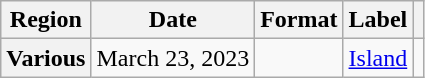<table class="wikitable plainrowheaders">
<tr>
<th scope="col">Region</th>
<th scope="col">Date</th>
<th scope="col">Format</th>
<th scope="col">Label</th>
<th scope="col"></th>
</tr>
<tr>
<th scope="row">Various</th>
<td>March 23, 2023</td>
<td></td>
<td><a href='#'>Island</a></td>
<td align="center"></td>
</tr>
</table>
